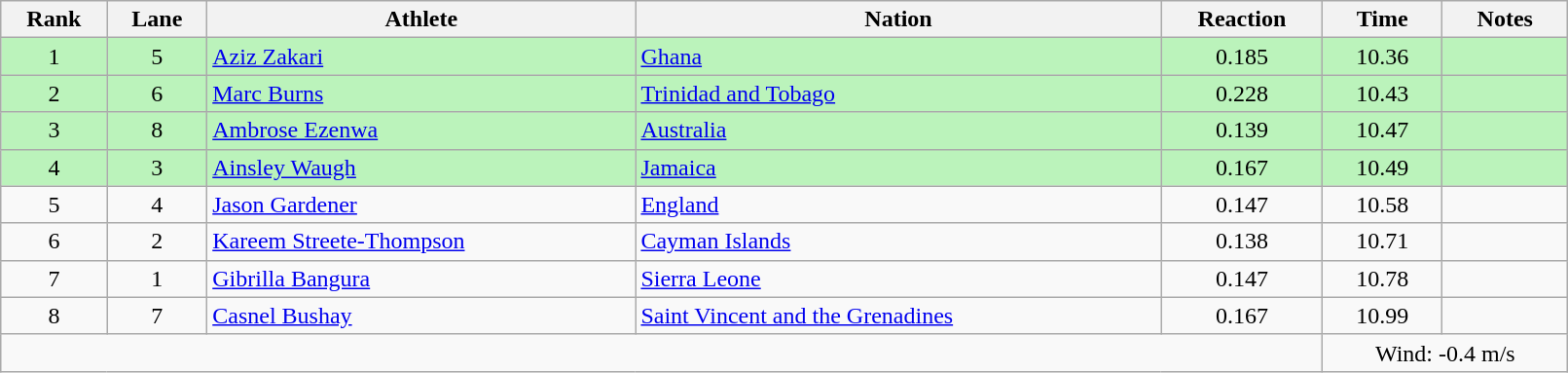<table class="wikitable sortable" style="text-align:center;width: 85%">
<tr>
<th>Rank</th>
<th>Lane</th>
<th>Athlete</th>
<th>Nation</th>
<th>Reaction</th>
<th>Time</th>
<th>Notes</th>
</tr>
<tr bgcolor="#bbf3bb">
<td>1</td>
<td>5</td>
<td align="left"><a href='#'>Aziz Zakari</a></td>
<td align="left"> <a href='#'>Ghana</a></td>
<td>0.185</td>
<td>10.36</td>
<td></td>
</tr>
<tr bgcolor="#bbf3bb">
<td>2</td>
<td>6</td>
<td align="left"><a href='#'>Marc Burns</a></td>
<td align="left"> <a href='#'>Trinidad and Tobago</a></td>
<td>0.228</td>
<td>10.43</td>
<td></td>
</tr>
<tr bgcolor="#bbf3bb">
<td>3</td>
<td>8</td>
<td align="left"><a href='#'>Ambrose Ezenwa</a></td>
<td align="left"> <a href='#'>Australia</a></td>
<td>0.139</td>
<td>10.47</td>
<td></td>
</tr>
<tr bgcolor="#bbf3bb">
<td>4</td>
<td>3</td>
<td align="left"><a href='#'>Ainsley Waugh</a></td>
<td align="left"> <a href='#'>Jamaica</a></td>
<td>0.167</td>
<td>10.49</td>
<td></td>
</tr>
<tr>
<td>5</td>
<td>4</td>
<td align="left"><a href='#'>Jason Gardener</a></td>
<td align="left"> <a href='#'>England</a></td>
<td>0.147</td>
<td>10.58</td>
<td></td>
</tr>
<tr>
<td>6</td>
<td>2</td>
<td align="left"><a href='#'>Kareem Streete-Thompson</a></td>
<td align="left"> <a href='#'>Cayman Islands</a></td>
<td>0.138</td>
<td>10.71</td>
<td></td>
</tr>
<tr>
<td>7</td>
<td>1</td>
<td align="left"><a href='#'>Gibrilla Bangura</a></td>
<td align="left"> <a href='#'>Sierra Leone</a></td>
<td>0.147</td>
<td>10.78</td>
<td></td>
</tr>
<tr>
<td>8</td>
<td>7</td>
<td align="left"><a href='#'>Casnel Bushay</a></td>
<td align="left"> <a href='#'>Saint Vincent and the Grenadines</a></td>
<td>0.167</td>
<td>10.99</td>
<td></td>
</tr>
<tr>
<td colspan="5"></td>
<td colspan="2">Wind: -0.4 m/s</td>
</tr>
</table>
